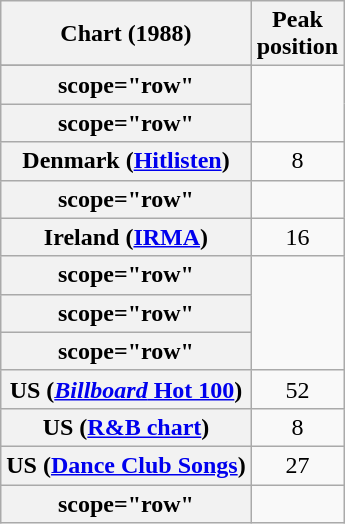<table class="wikitable sortable plainrowheaders" style="text-align:center">
<tr>
<th scope="col">Chart (1988)</th>
<th scope="col">Peak<br> position</th>
</tr>
<tr>
</tr>
<tr>
<th>scope="row"</th>
</tr>
<tr>
<th>scope="row"</th>
</tr>
<tr>
<th scope="row">Denmark (<a href='#'>Hitlisten</a>)</th>
<td>8</td>
</tr>
<tr>
<th>scope="row"</th>
</tr>
<tr>
<th scope="row">Ireland (<a href='#'>IRMA</a>)</th>
<td style="text-align:center;">16</td>
</tr>
<tr>
<th>scope="row"</th>
</tr>
<tr>
<th>scope="row"</th>
</tr>
<tr>
<th>scope="row"</th>
</tr>
<tr>
<th scope="row">US (<a href='#'><em>Billboard</em> Hot 100</a>)</th>
<td>52</td>
</tr>
<tr>
<th scope="row">US (<a href='#'>R&B chart</a>)</th>
<td>8</td>
</tr>
<tr>
<th scope="row">US (<a href='#'>Dance Club Songs</a>)</th>
<td>27</td>
</tr>
<tr>
<th>scope="row"</th>
</tr>
</table>
